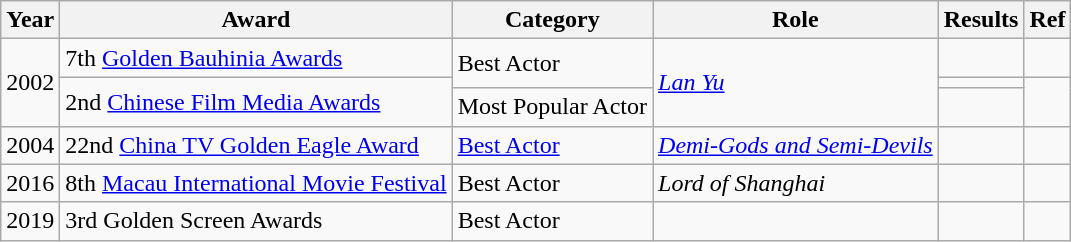<table class="wikitable sortable">
<tr>
<th>Year</th>
<th>Award</th>
<th>Category</th>
<th>Role</th>
<th>Results</th>
<th>Ref</th>
</tr>
<tr>
<td rowspan=3>2002</td>
<td>7th <a href='#'>Golden Bauhinia Awards</a></td>
<td rowspan=2>Best Actor</td>
<td rowspan=3><em><a href='#'>Lan Yu</a></em></td>
<td></td>
<td></td>
</tr>
<tr>
<td rowspan=2>2nd <a href='#'>Chinese Film Media Awards</a></td>
<td></td>
<td rowspan="2"></td>
</tr>
<tr>
<td>Most Popular Actor</td>
<td></td>
</tr>
<tr>
<td>2004</td>
<td>22nd <a href='#'>China TV Golden Eagle Award</a></td>
<td><a href='#'>Best Actor</a></td>
<td><em><a href='#'>Demi-Gods and Semi-Devils</a></em></td>
<td></td>
<td></td>
</tr>
<tr>
<td>2016</td>
<td>8th <a href='#'>Macau International Movie Festival</a></td>
<td>Best Actor</td>
<td><em>Lord of Shanghai</em></td>
<td></td>
<td></td>
</tr>
<tr>
<td>2019</td>
<td>3rd Golden Screen Awards</td>
<td>Best Actor</td>
<td></td>
<td></td>
<td></td>
</tr>
</table>
